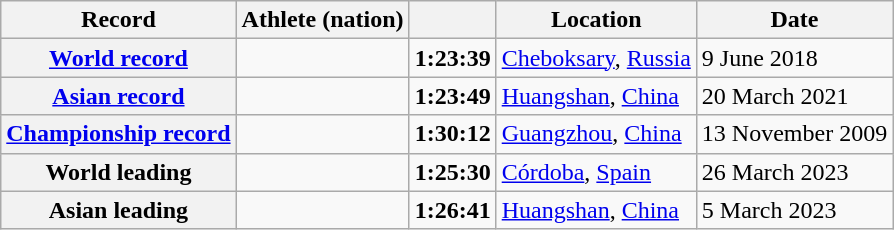<table class="wikitable">
<tr>
<th scope="col">Record</th>
<th scope="col">Athlete (nation)</th>
<th scope="col"></th>
<th scope="col">Location</th>
<th scope="col">Date</th>
</tr>
<tr>
<th scope="row"><a href='#'>World record</a></th>
<td></td>
<td align="center"><strong>1:23:39</strong></td>
<td><a href='#'>Cheboksary</a>, <a href='#'>Russia</a></td>
<td>9 June 2018</td>
</tr>
<tr>
<th scope="row"><a href='#'>Asian record</a></th>
<td></td>
<td align="center"><strong>1:23:49 </strong></td>
<td><a href='#'>Huangshan</a>, <a href='#'>China</a></td>
<td>20 March 2021</td>
</tr>
<tr>
<th><a href='#'>Championship record</a></th>
<td></td>
<td align="center"><strong>1:30:12</strong></td>
<td><a href='#'>Guangzhou</a>, <a href='#'>China</a></td>
<td>13 November 2009</td>
</tr>
<tr>
<th scope="row">World leading</th>
<td></td>
<td align="center"><strong>1:25:30</strong></td>
<td><a href='#'>Córdoba</a>, <a href='#'>Spain</a></td>
<td>26 March 2023</td>
</tr>
<tr>
<th scope="row">Asian leading</th>
<td></td>
<td align="center"><strong>1:26:41</strong></td>
<td><a href='#'>Huangshan</a>, <a href='#'>China</a></td>
<td>5 March 2023</td>
</tr>
</table>
